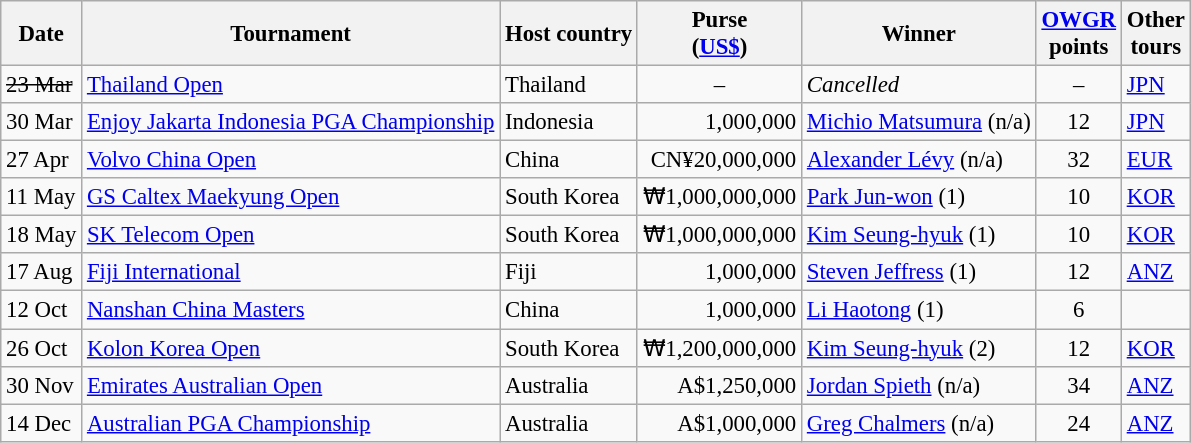<table class="wikitable" style="font-size:95%">
<tr>
<th>Date</th>
<th>Tournament</th>
<th>Host country</th>
<th>Purse<br>(<a href='#'>US$</a>)</th>
<th>Winner</th>
<th><a href='#'>OWGR</a><br>points</th>
<th>Other<br>tours</th>
</tr>
<tr>
<td><s>23 Mar</s></td>
<td><a href='#'>Thailand Open</a></td>
<td>Thailand</td>
<td align=center>–</td>
<td><em>Cancelled</em></td>
<td align=center>–</td>
<td><a href='#'>JPN</a></td>
</tr>
<tr>
<td>30 Mar</td>
<td><a href='#'>Enjoy Jakarta Indonesia PGA Championship</a></td>
<td>Indonesia</td>
<td align=right>1,000,000</td>
<td> <a href='#'>Michio Matsumura</a> (n/a)</td>
<td align=center>12</td>
<td><a href='#'>JPN</a></td>
</tr>
<tr>
<td>27 Apr</td>
<td><a href='#'>Volvo China Open</a></td>
<td>China</td>
<td align=right>CN¥20,000,000</td>
<td> <a href='#'>Alexander Lévy</a> (n/a)</td>
<td align=center>32</td>
<td><a href='#'>EUR</a></td>
</tr>
<tr>
<td>11 May</td>
<td><a href='#'>GS Caltex Maekyung Open</a></td>
<td>South Korea</td>
<td align=right>₩1,000,000,000</td>
<td> <a href='#'>Park Jun-won</a> (1)</td>
<td align=center>10</td>
<td><a href='#'>KOR</a></td>
</tr>
<tr>
<td>18 May</td>
<td><a href='#'>SK Telecom Open</a></td>
<td>South Korea</td>
<td align=right>₩1,000,000,000</td>
<td> <a href='#'>Kim Seung-hyuk</a> (1)</td>
<td align=center>10</td>
<td><a href='#'>KOR</a></td>
</tr>
<tr>
<td>17 Aug</td>
<td><a href='#'>Fiji International</a></td>
<td>Fiji</td>
<td align=right>1,000,000</td>
<td> <a href='#'>Steven Jeffress</a> (1)</td>
<td align=center>12</td>
<td><a href='#'>ANZ</a></td>
</tr>
<tr>
<td>12 Oct</td>
<td><a href='#'>Nanshan China Masters</a></td>
<td>China</td>
<td align=right>1,000,000</td>
<td> <a href='#'>Li Haotong</a> (1)</td>
<td align=center>6</td>
<td></td>
</tr>
<tr>
<td>26 Oct</td>
<td><a href='#'>Kolon Korea Open</a></td>
<td>South Korea</td>
<td align=right>₩1,200,000,000</td>
<td> <a href='#'>Kim Seung-hyuk</a> (2)</td>
<td align=center>12</td>
<td><a href='#'>KOR</a></td>
</tr>
<tr>
<td>30 Nov</td>
<td><a href='#'>Emirates Australian Open</a></td>
<td>Australia</td>
<td align=right>A$1,250,000</td>
<td> <a href='#'>Jordan Spieth</a> (n/a)</td>
<td align=center>34</td>
<td><a href='#'>ANZ</a></td>
</tr>
<tr>
<td>14 Dec</td>
<td><a href='#'>Australian PGA Championship</a></td>
<td>Australia</td>
<td align=right>A$1,000,000</td>
<td> <a href='#'>Greg Chalmers</a> (n/a)</td>
<td align=center>24</td>
<td><a href='#'>ANZ</a></td>
</tr>
</table>
